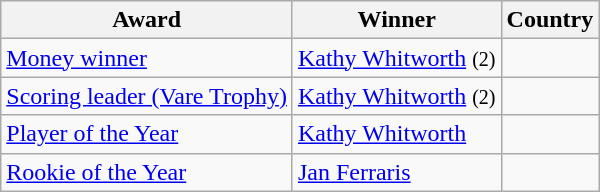<table class="wikitable">
<tr>
<th>Award</th>
<th>Winner</th>
<th>Country</th>
</tr>
<tr>
<td><a href='#'>Money winner</a></td>
<td><a href='#'>Kathy Whitworth</a> <small>(2)</small></td>
<td></td>
</tr>
<tr>
<td><a href='#'>Scoring leader (Vare Trophy)</a></td>
<td><a href='#'>Kathy Whitworth</a> <small>(2)</small></td>
<td></td>
</tr>
<tr>
<td><a href='#'>Player of the Year</a></td>
<td><a href='#'>Kathy Whitworth</a></td>
<td></td>
</tr>
<tr>
<td><a href='#'>Rookie of the Year</a></td>
<td><a href='#'>Jan Ferraris</a></td>
<td></td>
</tr>
</table>
